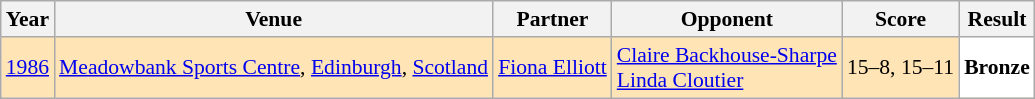<table class="sortable wikitable" style="font-size: 90%;">
<tr>
<th>Year</th>
<th>Venue</th>
<th>Partner</th>
<th>Opponent</th>
<th>Score</th>
<th>Result</th>
</tr>
<tr style="background:#FFE4B5">
<td align="center"><a href='#'>1986</a></td>
<td align="left"><a href='#'>Meadowbank Sports Centre</a>, <a href='#'>Edinburgh</a>, <a href='#'>Scotland</a></td>
<td align="left"> <a href='#'>Fiona Elliott</a></td>
<td align="left"> <a href='#'>Claire Backhouse-Sharpe</a> <br>  <a href='#'>Linda Cloutier</a></td>
<td align="left">15–8, 15–11</td>
<td style="text-align:left; background:white"> <strong>Bronze</strong></td>
</tr>
</table>
